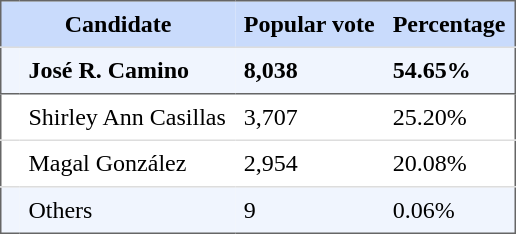<table style="border: 1px solid #666666; border-collapse: collapse" align="center" cellpadding="6">
<tr style="background-color: #C9DBFC">
<th colspan="2">Candidate</th>
<th>Popular vote</th>
<th>Percentage</th>
</tr>
<tr style="background-color: #F0F5FE">
<td style="border-top: 1px solid #DDDDDD"></td>
<td style="border-top: 1px solid #DDDDDD"><strong>José R. Camino</strong></td>
<td style="border-top: 1px solid #DDDDDD"><strong>8,038</strong></td>
<td style="border-top: 1px solid #DDDDDD"><strong>54.65%</strong></td>
</tr>
<tr>
<td style="border-top: 1px solid #666666"></td>
<td style="border-top: 1px solid #666666">Shirley Ann Casillas</td>
<td style="border-top: 1px solid #666666">3,707</td>
<td style="border-top: 1px solid #666666">25.20%</td>
</tr>
<tr>
<td style="border-top: 1px solid #DDDDDD"></td>
<td style="border-top: 1px solid #DDDDDD">Magal González</td>
<td style="border-top: 1px solid #DDDDDD">2,954</td>
<td style="border-top: 1px solid #DDDDDD">20.08%</td>
</tr>
<tr style="background-color: #F0F5FE">
<td style="border-top: 1px solid #DDDDDD"></td>
<td style="border-top: 1px solid #DDDDDD">Others</td>
<td style="border-top: 1px solid #DDDDDD">9</td>
<td style="border-top: 1px solid #DDDDDD">0.06%</td>
</tr>
</table>
